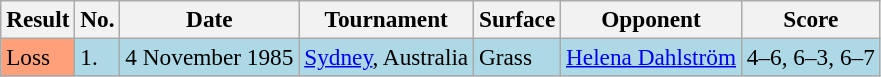<table class="sortable wikitable" style="font-size:97%">
<tr>
<th>Result</th>
<th>No.</th>
<th>Date</th>
<th>Tournament</th>
<th>Surface</th>
<th>Opponent</th>
<th>Score</th>
</tr>
<tr style="background:lightblue;">
<td style="background:#ffa07a;">Loss</td>
<td>1.</td>
<td>4 November 1985</td>
<td><a href='#'>Sydney</a>, Australia</td>
<td>Grass</td>
<td> <a href='#'>Helena Dahlström</a></td>
<td>4–6, 6–3, 6–7</td>
</tr>
</table>
